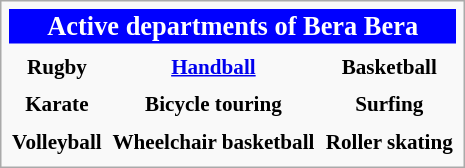<table class="infobox" style="font-size: 88%; width: 22em; text-align: center">
<tr>
<th colspan=3 style="font-size: 125%; background-color: #0000FF; color: #FFFFFF">Active departments of Bera Bera</th>
</tr>
<tr>
<th></th>
<th></th>
<th></th>
</tr>
<tr>
<th><strong>Rugby</strong></th>
<th><a href='#'>Handball</a></th>
<th>Basketball</th>
</tr>
<tr>
<th></th>
<th></th>
<th></th>
</tr>
<tr>
<th>Karate</th>
<th>Bicycle touring</th>
<th>Surfing</th>
</tr>
<tr>
<th></th>
<th></th>
<th></th>
</tr>
<tr>
<th>Volleyball</th>
<th>Wheelchair basketball</th>
<th>Roller skating</th>
</tr>
<tr>
</tr>
</table>
